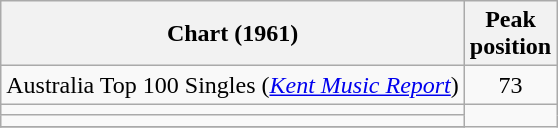<table class="wikitable sortable">
<tr>
<th align="left">Chart (1961)</th>
<th align="center">Peak<br>position</th>
</tr>
<tr>
<td align="left">Australia Top 100 Singles (<em><a href='#'>Kent Music Report</a></em>)</td>
<td align="center">73</td>
</tr>
<tr>
<td></td>
</tr>
<tr>
<td></td>
</tr>
<tr>
</tr>
</table>
